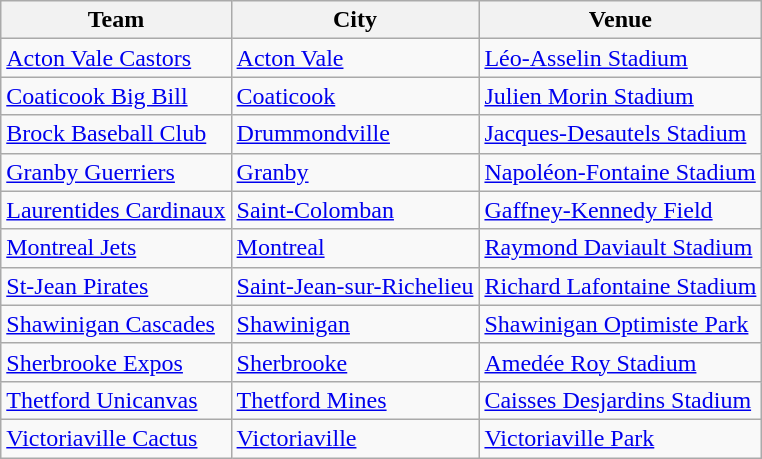<table class="wikitable" border="1">
<tr>
<th>Team</th>
<th>City</th>
<th>Venue</th>
</tr>
<tr>
<td><a href='#'>Acton Vale Castors</a></td>
<td><a href='#'>Acton Vale</a></td>
<td><a href='#'>Léo-Asselin Stadium</a></td>
</tr>
<tr>
<td><a href='#'>Coaticook Big Bill</a></td>
<td><a href='#'>Coaticook</a></td>
<td><a href='#'>Julien Morin Stadium</a></td>
</tr>
<tr>
<td><a href='#'>Brock Baseball Club</a></td>
<td><a href='#'>Drummondville</a></td>
<td><a href='#'>Jacques-Desautels Stadium</a></td>
</tr>
<tr>
<td><a href='#'>Granby Guerriers</a></td>
<td><a href='#'>Granby</a></td>
<td><a href='#'>Napoléon-Fontaine Stadium</a></td>
</tr>
<tr>
<td><a href='#'>Laurentides Cardinaux</a></td>
<td><a href='#'>Saint-Colomban</a></td>
<td><a href='#'>Gaffney-Kennedy Field</a></td>
</tr>
<tr>
<td><a href='#'>Montreal Jets</a></td>
<td><a href='#'>Montreal</a></td>
<td><a href='#'>Raymond Daviault Stadium</a></td>
</tr>
<tr>
<td><a href='#'>St-Jean Pirates</a></td>
<td><a href='#'>Saint-Jean-sur-Richelieu</a></td>
<td><a href='#'>Richard Lafontaine Stadium</a></td>
</tr>
<tr>
<td><a href='#'>Shawinigan Cascades</a></td>
<td><a href='#'>Shawinigan</a></td>
<td><a href='#'>Shawinigan Optimiste Park</a></td>
</tr>
<tr>
<td><a href='#'>Sherbrooke Expos</a></td>
<td><a href='#'>Sherbrooke</a></td>
<td><a href='#'>Amedée Roy Stadium</a></td>
</tr>
<tr>
<td><a href='#'>Thetford Unicanvas</a></td>
<td><a href='#'>Thetford Mines</a></td>
<td><a href='#'>Caisses Desjardins Stadium</a></td>
</tr>
<tr>
<td><a href='#'>Victoriaville Cactus</a></td>
<td><a href='#'>Victoriaville</a></td>
<td><a href='#'>Victoriaville Park</a></td>
</tr>
</table>
